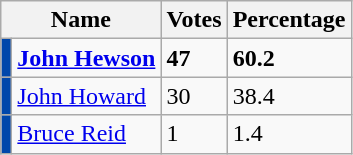<table class="wikitable">
<tr>
<th colspan="2">Name</th>
<th>Votes</th>
<th>Percentage</th>
</tr>
<tr>
<td style="background:#0047AB"></td>
<td><strong><a href='#'>John Hewson</a></strong></td>
<td><strong>47</strong></td>
<td><strong>60.2</strong></td>
</tr>
<tr>
<td style="background:#0047AB"></td>
<td><a href='#'>John Howard</a></td>
<td>30</td>
<td>38.4</td>
</tr>
<tr>
<td style="background:#0047AB"></td>
<td><a href='#'>Bruce Reid</a></td>
<td>1</td>
<td>1.4</td>
</tr>
</table>
